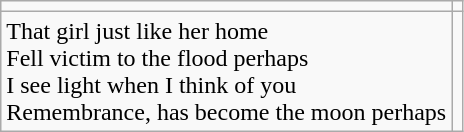<table class="wikitable" style="text-align:left;">
<tr>
<td></td>
<td></td>
</tr>
<tr>
<td>That girl just like her home<br>Fell victim to the flood perhaps<br>I see light when I think of you<br>Remembrance, has become the moon perhaps</td>
<td></td>
</tr>
</table>
